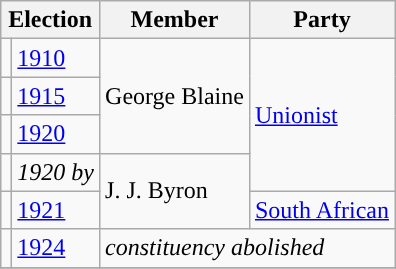<table class="wikitable">
<tr>
<th colspan="2">Election</th>
<th>Member</th>
<th>Party</th>
</tr>
<tr>
<td style="background-color: "></td>
<td><a href='#'>1910</a></td>
<td rowspan="3">George Blaine</td>
<td rowspan="4"><a href='#'>Unionist</a></td>
</tr>
<tr>
<td style="background-color: "></td>
<td><a href='#'>1915</a></td>
</tr>
<tr>
<td style="background-color: "></td>
<td><a href='#'>1920</a></td>
</tr>
<tr>
<td style="background-color: "></td>
<td><em>1920 by</em></td>
<td rowspan="2">J. J. Byron</td>
</tr>
<tr>
<td style="background-color: "></td>
<td><a href='#'>1921</a></td>
<td><a href='#'>South African</a></td>
</tr>
<tr>
<td style="background-color: "></td>
<td><a href='#'>1924</a></td>
<td colspan="2"><em>constituency abolished</em></td>
</tr>
<tr>
</tr>
</table>
